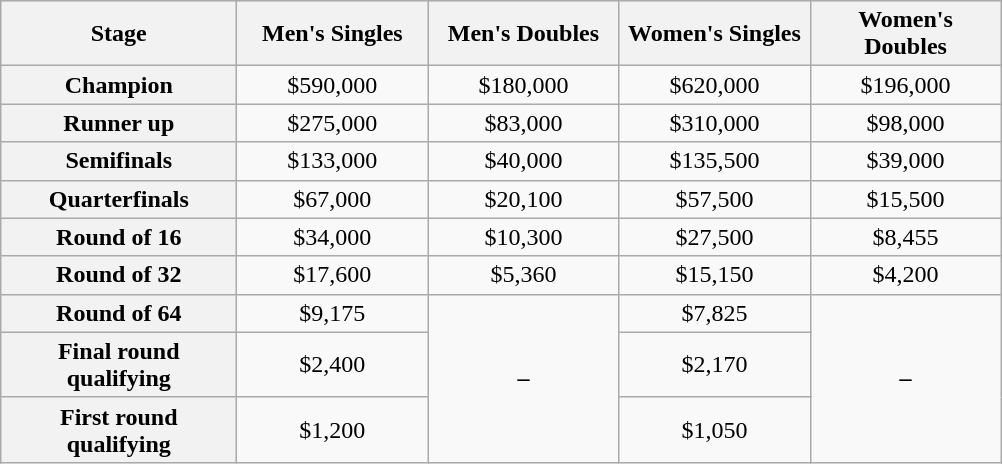<table class="wikitable">
<tr style="background:#d1e4fd;">
<th style="width:150px;">Stage</th>
<th style="width:120px;">Men's Singles</th>
<th style="width:120px;">Men's Doubles</th>
<th style="width:120px;">Women's Singles</th>
<th style="width:120px;">Women's Doubles</th>
</tr>
<tr style="text-align:center;">
<th>Champion</th>
<td>$590,000</td>
<td>$180,000</td>
<td>$620,000</td>
<td>$196,000</td>
</tr>
<tr style="text-align:center;">
<th>Runner up</th>
<td>$275,000</td>
<td>$83,000</td>
<td>$310,000</td>
<td>$98,000</td>
</tr>
<tr style="text-align:center;">
<th>Semifinals</th>
<td>$133,000</td>
<td>$40,000</td>
<td>$135,500</td>
<td>$39,000</td>
</tr>
<tr style="text-align:center;">
<th>Quarterfinals</th>
<td>$67,000</td>
<td>$20,100</td>
<td>$57,500</td>
<td>$15,500</td>
</tr>
<tr style="text-align:center;">
<th>Round of 16</th>
<td>$34,000</td>
<td>$10,300</td>
<td>$27,500</td>
<td>$8,455</td>
</tr>
<tr style="text-align:center;">
<th>Round of 32</th>
<td>$17,600</td>
<td>$5,360</td>
<td>$15,150</td>
<td>$4,200</td>
</tr>
<tr style="text-align:center;">
<th>Round of 64</th>
<td>$9,175</td>
<td rowspan=3><strong>–</strong></td>
<td>$7,825</td>
<td rowspan=3><strong>–</strong></td>
</tr>
<tr style="text-align:center;">
<th>Final round qualifying</th>
<td>$2,400</td>
<td>$2,170</td>
</tr>
<tr style="text-align:center;">
<th>First round qualifying</th>
<td>$1,200</td>
<td>$1,050</td>
</tr>
</table>
